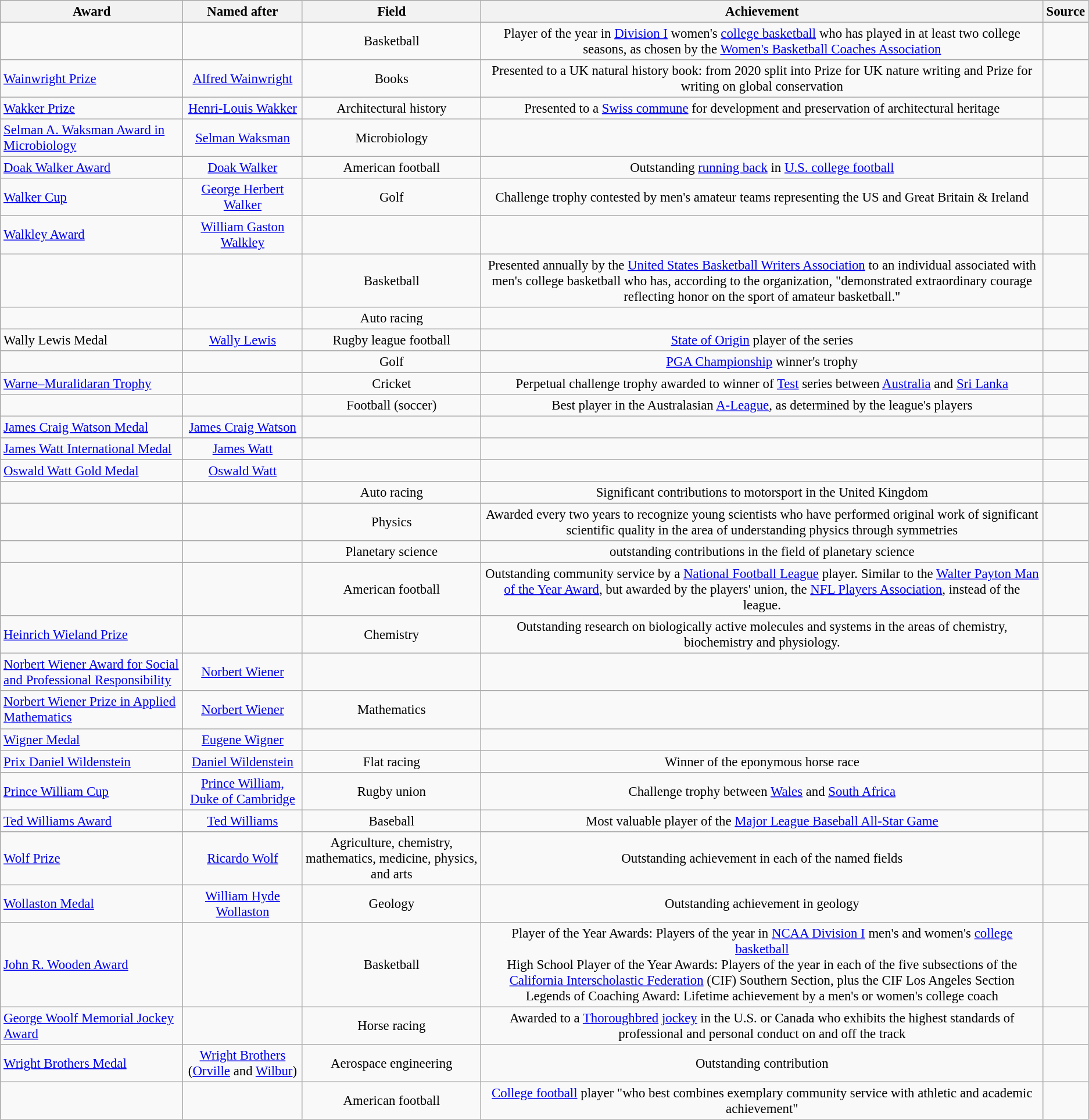<table class="wikitable sortable" style="text-align:center; font-size:95%">
<tr>
<th>Award</th>
<th>Named after</th>
<th>Field</th>
<th>Achievement</th>
<th>Source</th>
</tr>
<tr>
<td align="left"></td>
<td></td>
<td>Basketball</td>
<td>Player of the year in <a href='#'>Division I</a> women's <a href='#'>college basketball</a> who has played in at least two college seasons, as chosen by the <a href='#'>Women's Basketball Coaches Association</a></td>
<td></td>
</tr>
<tr>
<td align="left"><a href='#'>Wainwright Prize</a></td>
<td><a href='#'>Alfred Wainwright</a></td>
<td>Books</td>
<td>Presented to a UK natural history book: from 2020 split into Prize for UK nature writing and Prize for writing on global conservation</td>
<td></td>
</tr>
<tr>
<td align="left"><a href='#'>Wakker Prize</a></td>
<td><a href='#'>Henri-Louis Wakker</a></td>
<td>Architectural history</td>
<td>Presented to a <a href='#'>Swiss commune</a> for development and preservation of architectural heritage</td>
<td></td>
</tr>
<tr>
<td align="left"><a href='#'>Selman A. Waksman Award in Microbiology</a></td>
<td><a href='#'>Selman Waksman</a></td>
<td>Microbiology</td>
<td></td>
<td></td>
</tr>
<tr>
<td align="left"><a href='#'>Doak Walker Award</a></td>
<td><a href='#'>Doak Walker</a></td>
<td>American football</td>
<td>Outstanding <a href='#'>running back</a> in <a href='#'>U.S. college football</a></td>
<td></td>
</tr>
<tr>
<td align="left"><a href='#'>Walker Cup</a></td>
<td><a href='#'>George Herbert Walker</a></td>
<td>Golf</td>
<td>Challenge trophy contested by men's amateur teams representing the US and Great Britain & Ireland</td>
<td></td>
</tr>
<tr>
<td align="left"><a href='#'>Walkley Award</a></td>
<td><a href='#'>William Gaston Walkley</a></td>
<td></td>
<td></td>
<td></td>
</tr>
<tr>
<td align="left"></td>
<td></td>
<td>Basketball</td>
<td>Presented annually by the <a href='#'>United States Basketball Writers Association</a> to an individual associated with men's college basketball who has, according to the organization, "demonstrated extraordinary courage reflecting honor on the sport of amateur basketball."</td>
<td></td>
</tr>
<tr>
<td align="left"></td>
<td></td>
<td>Auto racing</td>
<td></td>
<td></td>
</tr>
<tr>
<td align="left">Wally Lewis Medal</td>
<td><a href='#'>Wally Lewis</a></td>
<td>Rugby league football</td>
<td><a href='#'>State of Origin</a> player of the series</td>
<td></td>
</tr>
<tr>
<td align="left"></td>
<td></td>
<td>Golf</td>
<td><a href='#'>PGA Championship</a> winner's trophy</td>
<td></td>
</tr>
<tr>
<td align="left"><a href='#'>Warne–Muralidaran Trophy</a></td>
<td></td>
<td>Cricket</td>
<td>Perpetual challenge trophy awarded to winner of <a href='#'>Test</a> series between <a href='#'>Australia</a> and <a href='#'>Sri Lanka</a></td>
<td></td>
</tr>
<tr>
<td align="left"></td>
<td></td>
<td>Football (soccer)</td>
<td>Best player in the Australasian <a href='#'>A-League</a>, as determined by the league's players</td>
<td></td>
</tr>
<tr>
<td align="left"><a href='#'>James Craig Watson Medal</a></td>
<td><a href='#'>James Craig Watson</a></td>
<td></td>
<td></td>
<td></td>
</tr>
<tr>
<td align="left"><a href='#'>James Watt International Medal</a></td>
<td><a href='#'>James Watt</a></td>
<td></td>
<td></td>
<td></td>
</tr>
<tr>
<td align="left"><a href='#'>Oswald Watt Gold Medal</a></td>
<td><a href='#'>Oswald Watt</a></td>
<td></td>
<td></td>
<td></td>
</tr>
<tr>
<td align="left"></td>
<td></td>
<td>Auto racing</td>
<td>Significant contributions to motorsport in the United Kingdom</td>
<td></td>
</tr>
<tr>
<td align="left"></td>
<td></td>
<td>Physics</td>
<td>Awarded every two years to recognize young scientists who have performed original work of significant scientific quality in the area of understanding physics through symmetries</td>
<td></td>
</tr>
<tr>
<td align="left"></td>
<td></td>
<td>Planetary science</td>
<td>outstanding contributions in the field of planetary science</td>
<td></td>
</tr>
<tr>
<td align="left"></td>
<td></td>
<td>American football</td>
<td>Outstanding community service by a <a href='#'>National Football League</a> player. Similar to the <a href='#'>Walter Payton Man of the Year Award</a>, but awarded by the players' union, the <a href='#'>NFL Players Association</a>, instead of the league.</td>
<td></td>
</tr>
<tr>
<td align= "left"><a href='#'>Heinrich Wieland Prize</a></td>
<td></td>
<td>Chemistry</td>
<td>Outstanding research on biologically active molecules and systems in the areas of chemistry, biochemistry and physiology.</td>
<td></td>
</tr>
<tr>
<td align="left"><a href='#'>Norbert Wiener Award for Social and Professional Responsibility</a></td>
<td><a href='#'>Norbert Wiener</a></td>
<td></td>
<td></td>
<td></td>
</tr>
<tr>
<td align="left"><a href='#'>Norbert Wiener Prize in Applied Mathematics</a></td>
<td><a href='#'>Norbert Wiener</a></td>
<td>Mathematics</td>
<td></td>
<td></td>
</tr>
<tr>
<td align="left"><a href='#'>Wigner Medal</a></td>
<td><a href='#'>Eugene Wigner</a></td>
<td></td>
<td></td>
<td></td>
</tr>
<tr>
<td align="left"><a href='#'>Prix Daniel Wildenstein</a></td>
<td><a href='#'>Daniel Wildenstein</a></td>
<td>Flat racing</td>
<td>Winner of the eponymous horse race</td>
<td></td>
</tr>
<tr>
<td align="left"><a href='#'>Prince William Cup</a></td>
<td><a href='#'>Prince William, Duke of Cambridge</a></td>
<td>Rugby union</td>
<td>Challenge trophy between <a href='#'>Wales</a> and <a href='#'>South Africa</a></td>
<td></td>
</tr>
<tr>
<td align="left"><a href='#'>Ted Williams Award</a></td>
<td><a href='#'>Ted Williams</a></td>
<td>Baseball</td>
<td>Most valuable player of the <a href='#'>Major League Baseball All-Star Game</a></td>
<td></td>
</tr>
<tr>
<td align="left"><a href='#'>Wolf Prize</a></td>
<td><a href='#'>Ricardo Wolf</a></td>
<td>Agriculture, chemistry, mathematics, medicine, physics, and arts</td>
<td>Outstanding achievement in each of the named fields</td>
<td></td>
</tr>
<tr>
<td align="left"><a href='#'>Wollaston Medal</a></td>
<td><a href='#'>William Hyde Wollaston</a></td>
<td>Geology</td>
<td>Outstanding achievement in geology</td>
<td></td>
</tr>
<tr>
<td align="left"><a href='#'>John R. Wooden Award</a></td>
<td></td>
<td>Basketball</td>
<td>Player of the Year Awards: Players of the year in <a href='#'>NCAA Division I</a> men's and women's <a href='#'>college basketball</a><br>High School Player of the Year Awards: Players of the year in each of the five subsections of the <a href='#'>California Interscholastic Federation</a> (CIF) Southern Section, plus the CIF Los Angeles Section<br>Legends of Coaching Award: Lifetime achievement by a men's or women's college coach</td>
<td></td>
</tr>
<tr>
<td align="left"><a href='#'>George Woolf Memorial Jockey Award</a></td>
<td></td>
<td>Horse racing</td>
<td>Awarded to a <a href='#'>Thoroughbred</a> <a href='#'>jockey</a> in the U.S. or Canada who exhibits the highest standards of professional and personal conduct on and off the track</td>
<td></td>
</tr>
<tr>
<td align="left"><a href='#'>Wright Brothers Medal</a></td>
<td><a href='#'>Wright Brothers</a> (<a href='#'>Orville</a> and <a href='#'>Wilbur</a>)</td>
<td>Aerospace engineering</td>
<td>Outstanding contribution</td>
<td></td>
</tr>
<tr>
<td align="left"></td>
<td></td>
<td>American football</td>
<td><a href='#'>College football</a> player "who best combines exemplary community service with athletic and academic achievement"</td>
<td></td>
</tr>
</table>
